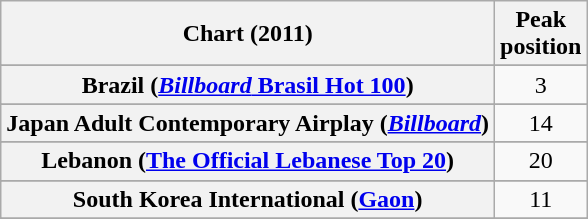<table class="wikitable sortable plainrowheaders" style="text-align:center;">
<tr>
<th scope="col">Chart (2011)</th>
<th scope="col">Peak<br>position</th>
</tr>
<tr>
</tr>
<tr>
</tr>
<tr>
</tr>
<tr>
</tr>
<tr>
<th scope="row">Brazil (<a href='#'><em>Billboard</em> Brasil Hot 100</a>)</th>
<td style="text-align:center;">3</td>
</tr>
<tr>
</tr>
<tr>
</tr>
<tr>
</tr>
<tr>
<th scope="row">Japan Adult Contemporary Airplay (<em><a href='#'>Billboard</a></em>)</th>
<td style="text-align:center;">14</td>
</tr>
<tr>
</tr>
<tr>
<th scope="row">Lebanon (<a href='#'>The Official Lebanese Top 20</a>)</th>
<td style="text-align:center;">20</td>
</tr>
<tr>
</tr>
<tr>
</tr>
<tr>
<th scope="row">South Korea International (<a href='#'>Gaon</a>)</th>
<td style="text-align:center;">11</td>
</tr>
<tr>
</tr>
<tr>
</tr>
<tr>
</tr>
</table>
